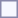<table class="center" style="border:1px solid #8888aa; background-color:#f7f8ff; padding:5px; font-size:95%; margin: 0px 12px 12px 0px;">
</table>
